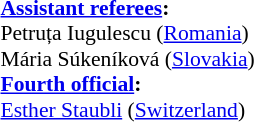<table width=50% style="font-size: 90%">
<tr>
<td><br><strong><a href='#'>Assistant referees</a>:</strong>
<br>Petruța Iugulescu (<a href='#'>Romania</a>)
<br>Mária Súkeníková (<a href='#'>Slovakia</a>)
<br><strong><a href='#'>Fourth official</a>:</strong>
<br><a href='#'>Esther Staubli</a> (<a href='#'>Switzerland</a>)</td>
</tr>
</table>
